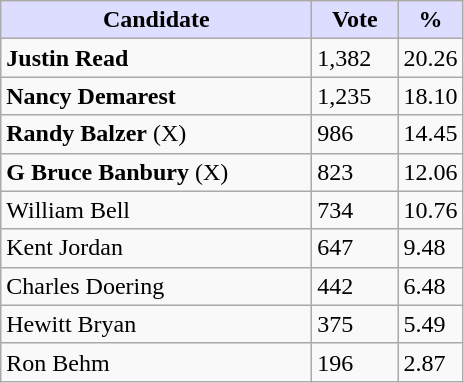<table class="wikitable">
<tr>
<th style="background:#ddf; width:200px;">Candidate</th>
<th style="background:#ddf; width:50px;">Vote</th>
<th style="background:#ddf; width:30px;">%</th>
</tr>
<tr>
<td><strong>Justin Read</strong></td>
<td>1,382</td>
<td>20.26</td>
</tr>
<tr>
<td><strong>Nancy Demarest</strong></td>
<td>1,235</td>
<td>18.10</td>
</tr>
<tr>
<td><strong>Randy Balzer</strong> (X)</td>
<td>986</td>
<td>14.45</td>
</tr>
<tr>
<td><strong>G Bruce Banbury</strong> (X)</td>
<td>823</td>
<td>12.06</td>
</tr>
<tr>
<td>William Bell</td>
<td>734</td>
<td>10.76</td>
</tr>
<tr>
<td>Kent Jordan</td>
<td>647</td>
<td>9.48</td>
</tr>
<tr>
<td>Charles Doering</td>
<td>442</td>
<td>6.48</td>
</tr>
<tr>
<td>Hewitt Bryan</td>
<td>375</td>
<td>5.49</td>
</tr>
<tr>
<td>Ron Behm</td>
<td>196</td>
<td>2.87</td>
</tr>
</table>
